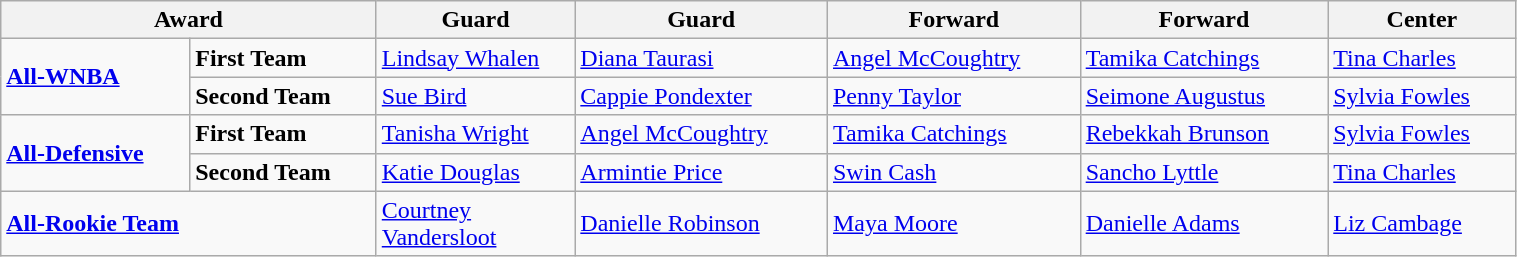<table class="wikitable" style="width: 80%">
<tr>
<th colspan="2">Award</th>
<th width=125>Guard</th>
<th>Guard</th>
<th>Forward</th>
<th>Forward</th>
<th>Center</th>
</tr>
<tr>
<td rowspan="2"><strong><a href='#'>All-WNBA</a></strong></td>
<td><strong>First Team</strong></td>
<td><a href='#'>Lindsay Whalen</a></td>
<td><a href='#'>Diana Taurasi</a></td>
<td><a href='#'>Angel McCoughtry</a></td>
<td><a href='#'>Tamika Catchings</a></td>
<td><a href='#'>Tina Charles</a></td>
</tr>
<tr>
<td><strong>Second Team</strong></td>
<td><a href='#'>Sue Bird</a></td>
<td><a href='#'>Cappie Pondexter</a></td>
<td><a href='#'>Penny Taylor</a></td>
<td><a href='#'>Seimone Augustus</a></td>
<td><a href='#'>Sylvia Fowles</a></td>
</tr>
<tr>
<td rowspan="2"><strong><a href='#'>All-Defensive</a></strong></td>
<td><strong>First Team</strong></td>
<td><a href='#'>Tanisha Wright</a></td>
<td><a href='#'>Angel McCoughtry</a></td>
<td><a href='#'>Tamika Catchings</a></td>
<td><a href='#'>Rebekkah Brunson</a></td>
<td><a href='#'>Sylvia Fowles</a></td>
</tr>
<tr>
<td><strong>Second Team</strong></td>
<td><a href='#'>Katie Douglas</a></td>
<td><a href='#'>Armintie Price</a></td>
<td><a href='#'>Swin Cash</a></td>
<td><a href='#'>Sancho Lyttle</a></td>
<td><a href='#'>Tina Charles</a></td>
</tr>
<tr>
<td colspan="2"><strong><a href='#'>All-Rookie Team</a></strong></td>
<td><a href='#'>Courtney Vandersloot</a></td>
<td><a href='#'>Danielle Robinson</a></td>
<td><a href='#'>Maya Moore</a></td>
<td><a href='#'>Danielle Adams</a></td>
<td><a href='#'>Liz Cambage</a></td>
</tr>
</table>
